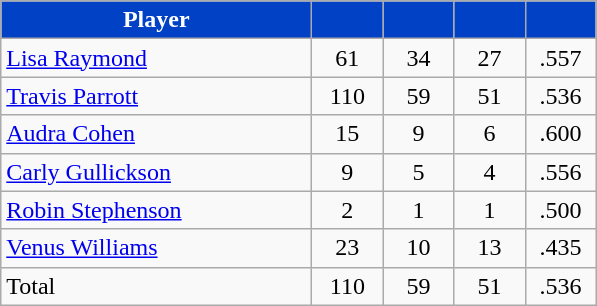<table class="wikitable" style="text-align:center">
<tr>
<th style="background:#0141C5; color:white" width="200px">Player</th>
<th style="background:#0141C5; color:white" width="40px"></th>
<th style="background:#0141C5; color:white" width="40px"></th>
<th style="background:#0141C5; color:white" width="40px"></th>
<th style="background:#0141C5; color:white" width="40px"></th>
</tr>
<tr>
<td style="text-align:left"><a href='#'>Lisa Raymond</a></td>
<td>61</td>
<td>34</td>
<td>27</td>
<td>.557</td>
</tr>
<tr>
<td style="text-align:left"><a href='#'>Travis Parrott</a></td>
<td>110</td>
<td>59</td>
<td>51</td>
<td>.536</td>
</tr>
<tr>
<td style="text-align:left"><a href='#'>Audra Cohen</a></td>
<td>15</td>
<td>9</td>
<td>6</td>
<td>.600</td>
</tr>
<tr>
<td style="text-align:left"><a href='#'>Carly Gullickson</a></td>
<td>9</td>
<td>5</td>
<td>4</td>
<td>.556</td>
</tr>
<tr>
<td style="text-align:left"><a href='#'>Robin Stephenson</a></td>
<td>2</td>
<td>1</td>
<td>1</td>
<td>.500</td>
</tr>
<tr>
<td style="text-align:left"><a href='#'>Venus Williams</a></td>
<td>23</td>
<td>10</td>
<td>13</td>
<td>.435</td>
</tr>
<tr>
<td style="text-align:left">Total</td>
<td>110</td>
<td>59</td>
<td>51</td>
<td>.536</td>
</tr>
</table>
